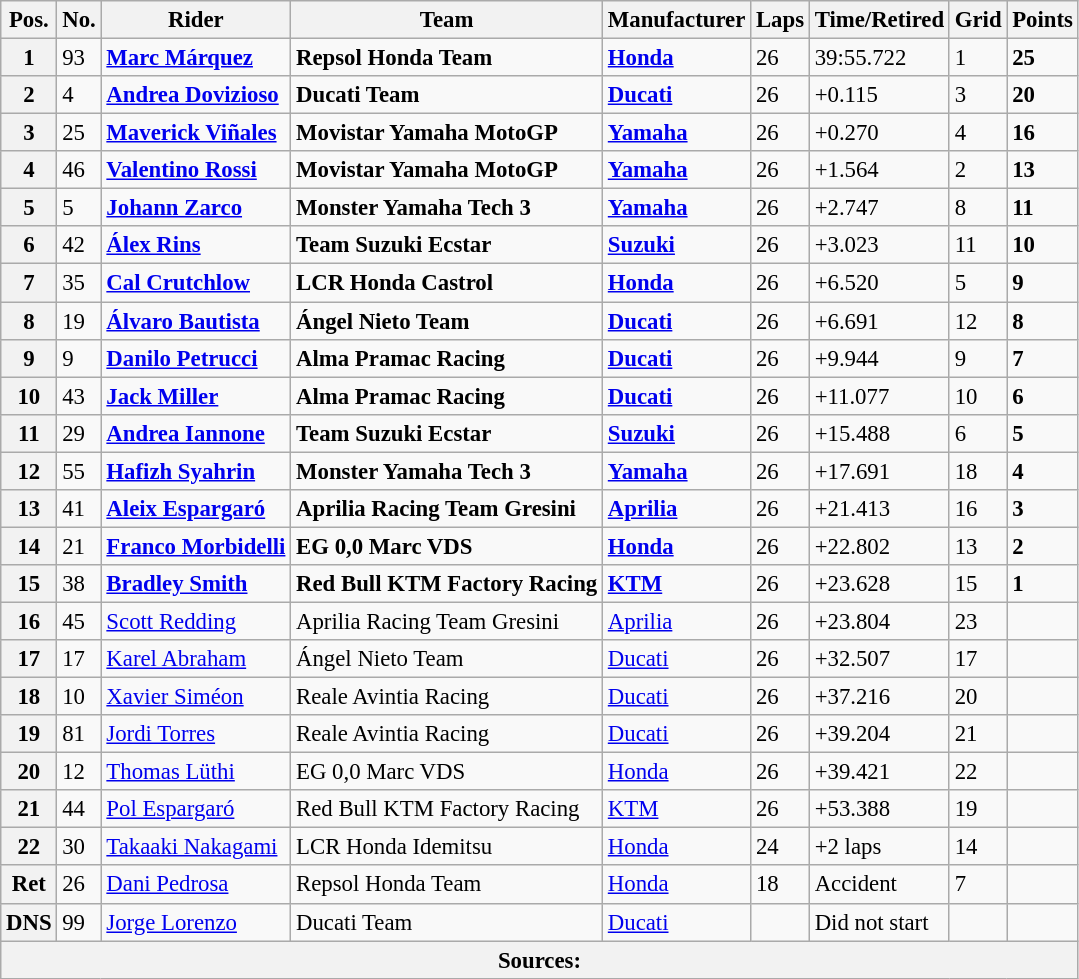<table class="wikitable" style="font-size: 95%;">
<tr>
<th>Pos.</th>
<th>No.</th>
<th>Rider</th>
<th>Team</th>
<th>Manufacturer</th>
<th>Laps</th>
<th>Time/Retired</th>
<th>Grid</th>
<th>Points</th>
</tr>
<tr>
<th>1</th>
<td>93</td>
<td> <strong><a href='#'>Marc Márquez</a></strong></td>
<td><strong>Repsol Honda Team</strong></td>
<td><strong><a href='#'>Honda</a></strong></td>
<td>26</td>
<td>39:55.722</td>
<td>1</td>
<td><strong>25</strong></td>
</tr>
<tr>
<th>2</th>
<td>4</td>
<td> <strong><a href='#'>Andrea Dovizioso</a></strong></td>
<td><strong>Ducati Team</strong></td>
<td><strong><a href='#'>Ducati</a></strong></td>
<td>26</td>
<td>+0.115</td>
<td>3</td>
<td><strong>20</strong></td>
</tr>
<tr>
<th>3</th>
<td>25</td>
<td> <strong><a href='#'>Maverick Viñales</a></strong></td>
<td><strong>Movistar Yamaha MotoGP</strong></td>
<td><strong><a href='#'>Yamaha</a></strong></td>
<td>26</td>
<td>+0.270</td>
<td>4</td>
<td><strong>16</strong></td>
</tr>
<tr>
<th>4</th>
<td>46</td>
<td> <strong><a href='#'>Valentino Rossi</a></strong></td>
<td><strong>Movistar Yamaha MotoGP</strong></td>
<td><strong><a href='#'>Yamaha</a></strong></td>
<td>26</td>
<td>+1.564</td>
<td>2</td>
<td><strong>13</strong></td>
</tr>
<tr>
<th>5</th>
<td>5</td>
<td> <strong><a href='#'>Johann Zarco</a></strong></td>
<td><strong>Monster Yamaha Tech 3</strong></td>
<td><strong><a href='#'>Yamaha</a></strong></td>
<td>26</td>
<td>+2.747</td>
<td>8</td>
<td><strong>11</strong></td>
</tr>
<tr>
<th>6</th>
<td>42</td>
<td> <strong><a href='#'>Álex Rins</a></strong></td>
<td><strong>Team Suzuki Ecstar</strong></td>
<td><strong><a href='#'>Suzuki</a></strong></td>
<td>26</td>
<td>+3.023</td>
<td>11</td>
<td><strong>10</strong></td>
</tr>
<tr>
<th>7</th>
<td>35</td>
<td> <strong><a href='#'>Cal Crutchlow</a></strong></td>
<td><strong>LCR Honda Castrol</strong></td>
<td><strong><a href='#'>Honda</a></strong></td>
<td>26</td>
<td>+6.520</td>
<td>5</td>
<td><strong>9</strong></td>
</tr>
<tr>
<th>8</th>
<td>19</td>
<td> <strong><a href='#'>Álvaro Bautista</a></strong></td>
<td><strong>Ángel Nieto Team</strong></td>
<td><strong><a href='#'>Ducati</a></strong></td>
<td>26</td>
<td>+6.691</td>
<td>12</td>
<td><strong>8</strong></td>
</tr>
<tr>
<th>9</th>
<td>9</td>
<td> <strong><a href='#'>Danilo Petrucci</a></strong></td>
<td><strong>Alma Pramac Racing</strong></td>
<td><strong><a href='#'>Ducati</a></strong></td>
<td>26</td>
<td>+9.944</td>
<td>9</td>
<td><strong>7</strong></td>
</tr>
<tr>
<th>10</th>
<td>43</td>
<td> <strong><a href='#'>Jack Miller</a></strong></td>
<td><strong>Alma Pramac Racing</strong></td>
<td><strong><a href='#'>Ducati</a></strong></td>
<td>26</td>
<td>+11.077</td>
<td>10</td>
<td><strong>6</strong></td>
</tr>
<tr>
<th>11</th>
<td>29</td>
<td> <strong><a href='#'>Andrea Iannone</a></strong></td>
<td><strong>Team Suzuki Ecstar</strong></td>
<td><strong><a href='#'>Suzuki</a></strong></td>
<td>26</td>
<td>+15.488</td>
<td>6</td>
<td><strong>5</strong></td>
</tr>
<tr>
<th>12</th>
<td>55</td>
<td> <strong><a href='#'>Hafizh Syahrin</a></strong></td>
<td><strong>Monster Yamaha Tech 3</strong></td>
<td><strong><a href='#'>Yamaha</a></strong></td>
<td>26</td>
<td>+17.691</td>
<td>18</td>
<td><strong>4</strong></td>
</tr>
<tr>
<th>13</th>
<td>41</td>
<td> <strong><a href='#'>Aleix Espargaró</a></strong></td>
<td><strong>Aprilia Racing Team Gresini</strong></td>
<td><strong><a href='#'>Aprilia</a></strong></td>
<td>26</td>
<td>+21.413</td>
<td>16</td>
<td><strong>3</strong></td>
</tr>
<tr>
<th>14</th>
<td>21</td>
<td> <strong><a href='#'>Franco Morbidelli</a></strong></td>
<td><strong>EG 0,0 Marc VDS</strong></td>
<td><strong><a href='#'>Honda</a></strong></td>
<td>26</td>
<td>+22.802</td>
<td>13</td>
<td><strong>2</strong></td>
</tr>
<tr>
<th>15</th>
<td>38</td>
<td> <strong><a href='#'>Bradley Smith</a></strong></td>
<td><strong>Red Bull KTM Factory Racing</strong></td>
<td><strong><a href='#'>KTM</a></strong></td>
<td>26</td>
<td>+23.628</td>
<td>15</td>
<td><strong>1</strong></td>
</tr>
<tr>
<th>16</th>
<td>45</td>
<td> <a href='#'>Scott Redding</a></td>
<td>Aprilia Racing Team Gresini</td>
<td><a href='#'>Aprilia</a></td>
<td>26</td>
<td>+23.804</td>
<td>23</td>
<td></td>
</tr>
<tr>
<th>17</th>
<td>17</td>
<td> <a href='#'>Karel Abraham</a></td>
<td>Ángel Nieto Team</td>
<td><a href='#'>Ducati</a></td>
<td>26</td>
<td>+32.507</td>
<td>17</td>
<td></td>
</tr>
<tr>
<th>18</th>
<td>10</td>
<td> <a href='#'>Xavier Siméon</a></td>
<td>Reale Avintia Racing</td>
<td><a href='#'>Ducati</a></td>
<td>26</td>
<td>+37.216</td>
<td>20</td>
<td></td>
</tr>
<tr>
<th>19</th>
<td>81</td>
<td> <a href='#'>Jordi Torres</a></td>
<td>Reale Avintia Racing</td>
<td><a href='#'>Ducati</a></td>
<td>26</td>
<td>+39.204</td>
<td>21</td>
<td></td>
</tr>
<tr>
<th>20</th>
<td>12</td>
<td> <a href='#'>Thomas Lüthi</a></td>
<td>EG 0,0 Marc VDS</td>
<td><a href='#'>Honda</a></td>
<td>26</td>
<td>+39.421</td>
<td>22</td>
<td></td>
</tr>
<tr>
<th>21</th>
<td>44</td>
<td> <a href='#'>Pol Espargaró</a></td>
<td>Red Bull KTM Factory Racing</td>
<td><a href='#'>KTM</a></td>
<td>26</td>
<td>+53.388</td>
<td>19</td>
<td></td>
</tr>
<tr>
<th>22</th>
<td>30</td>
<td> <a href='#'>Takaaki Nakagami</a></td>
<td>LCR Honda Idemitsu</td>
<td><a href='#'>Honda</a></td>
<td>24</td>
<td>+2 laps</td>
<td>14</td>
<td></td>
</tr>
<tr>
<th>Ret</th>
<td>26</td>
<td> <a href='#'>Dani Pedrosa</a></td>
<td>Repsol Honda Team</td>
<td><a href='#'>Honda</a></td>
<td>18</td>
<td>Accident</td>
<td>7</td>
<td></td>
</tr>
<tr>
<th>DNS</th>
<td>99</td>
<td> <a href='#'>Jorge Lorenzo</a></td>
<td>Ducati Team</td>
<td><a href='#'>Ducati</a></td>
<td></td>
<td>Did not start</td>
<td></td>
<td></td>
</tr>
<tr>
<th colspan=9>Sources: </th>
</tr>
</table>
